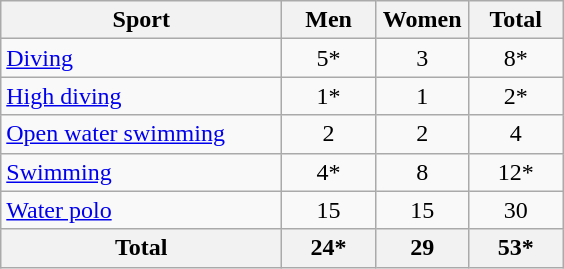<table class="wikitable sortable" style="text-align:center;">
<tr>
<th width=180>Sport</th>
<th width=55>Men</th>
<th width=55>Women</th>
<th width=55>Total</th>
</tr>
<tr>
<td align=left><a href='#'>Diving</a></td>
<td>5*</td>
<td>3</td>
<td>8*</td>
</tr>
<tr>
<td align=left><a href='#'>High diving</a></td>
<td>1*</td>
<td>1</td>
<td>2*</td>
</tr>
<tr>
<td align=left><a href='#'>Open water swimming</a></td>
<td>2</td>
<td>2</td>
<td>4</td>
</tr>
<tr>
<td align=left><a href='#'>Swimming</a></td>
<td>4*</td>
<td>8</td>
<td>12*</td>
</tr>
<tr>
<td align=left><a href='#'>Water polo</a></td>
<td>15</td>
<td>15</td>
<td>30</td>
</tr>
<tr>
<th>Total</th>
<th>24*</th>
<th>29</th>
<th>53*</th>
</tr>
</table>
